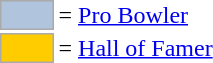<table>
<tr>
<td style="background-color:lightsteelblue; border:1px solid #aaaaaa; width:2em;"></td>
<td>= <a href='#'>Pro Bowler</a></td>
</tr>
<tr>
<td style="background-color:#FFCC00; border:1px solid #aaaaaa; width:2em;"></td>
<td>= <a href='#'>Hall of Famer</a></td>
</tr>
</table>
